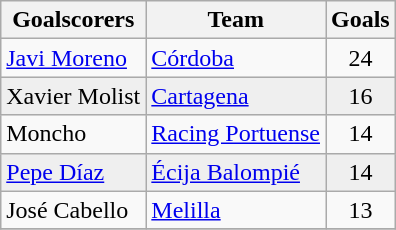<table class="wikitable sortable">
<tr>
<th>Goalscorers</th>
<th>Team</th>
<th>Goals</th>
</tr>
<tr>
<td> <a href='#'>Javi Moreno</a></td>
<td><a href='#'>Córdoba</a></td>
<td align=center>24</td>
</tr>
<tr bgcolor="#EFEFEF">
<td> Xavier Molist</td>
<td><a href='#'>Cartagena</a></td>
<td align=center>16</td>
</tr>
<tr>
<td> Moncho</td>
<td><a href='#'>Racing Portuense</a></td>
<td align=center>14</td>
</tr>
<tr bgcolor="#EFEFEF">
<td> <a href='#'>Pepe Díaz</a></td>
<td><a href='#'>Écija Balompié</a></td>
<td align=center>14</td>
</tr>
<tr>
<td> José Cabello</td>
<td><a href='#'>Melilla</a></td>
<td align=center>13</td>
</tr>
<tr>
</tr>
</table>
